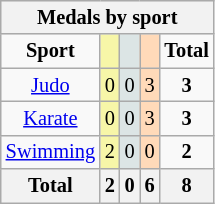<table class="wikitable" style="font-size:85%; text-align:center;">
<tr style="background:#efefef;">
<th colspan=5><strong>Medals by sport</strong></th>
</tr>
<tr>
<td><strong>Sport</strong></td>
<td style="background:#f7f6a8;"></td>
<td style="background:#dce5e5;"></td>
<td style="background:#ffdab9;"></td>
<td><strong>Total</strong></td>
</tr>
<tr>
<td><a href='#'>Judo</a></td>
<td style="background:#F7F6A8;">0</td>
<td style="background:#DCE5E5;">0</td>
<td style="background:#FFDAB9;">3</td>
<td><strong>3</strong></td>
</tr>
<tr>
<td><a href='#'>Karate</a></td>
<td style="background:#F7F6A8;">0</td>
<td style="background:#DCE5E5;">0</td>
<td style="background:#FFDAB9;">3</td>
<td><strong>3</strong></td>
</tr>
<tr>
<td><a href='#'>Swimming</a></td>
<td style="background:#F7F6A8;">2</td>
<td style="background:#DCE5E5;">0</td>
<td style="background:#FFDAB9;">0</td>
<td><strong>2</strong></td>
</tr>
<tr>
<th>Total</th>
<th>2</th>
<th>0</th>
<th>6</th>
<th>8</th>
</tr>
</table>
